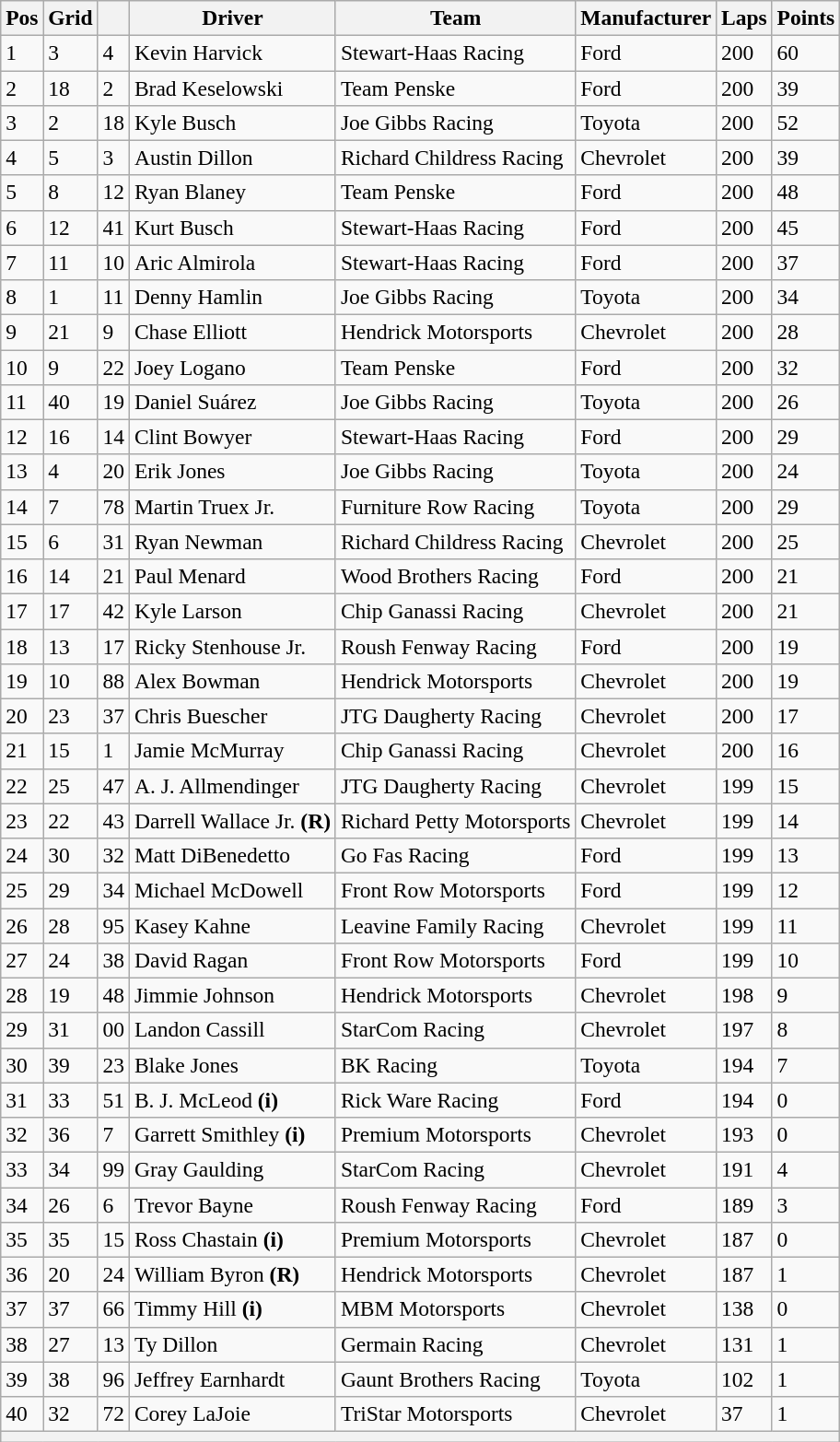<table class="wikitable" style="font-size:98%">
<tr>
<th>Pos</th>
<th>Grid</th>
<th></th>
<th>Driver</th>
<th>Team</th>
<th>Manufacturer</th>
<th>Laps</th>
<th>Points</th>
</tr>
<tr>
<td>1</td>
<td>3</td>
<td>4</td>
<td>Kevin Harvick</td>
<td>Stewart-Haas Racing</td>
<td>Ford</td>
<td>200</td>
<td>60</td>
</tr>
<tr>
<td>2</td>
<td>18</td>
<td>2</td>
<td>Brad Keselowski</td>
<td>Team Penske</td>
<td>Ford</td>
<td>200</td>
<td>39</td>
</tr>
<tr>
<td>3</td>
<td>2</td>
<td>18</td>
<td>Kyle Busch</td>
<td>Joe Gibbs Racing</td>
<td>Toyota</td>
<td>200</td>
<td>52</td>
</tr>
<tr>
<td>4</td>
<td>5</td>
<td>3</td>
<td>Austin Dillon</td>
<td>Richard Childress Racing</td>
<td>Chevrolet</td>
<td>200</td>
<td>39</td>
</tr>
<tr>
<td>5</td>
<td>8</td>
<td>12</td>
<td>Ryan Blaney</td>
<td>Team Penske</td>
<td>Ford</td>
<td>200</td>
<td>48</td>
</tr>
<tr>
<td>6</td>
<td>12</td>
<td>41</td>
<td>Kurt Busch</td>
<td>Stewart-Haas Racing</td>
<td>Ford</td>
<td>200</td>
<td>45</td>
</tr>
<tr>
<td>7</td>
<td>11</td>
<td>10</td>
<td>Aric Almirola</td>
<td>Stewart-Haas Racing</td>
<td>Ford</td>
<td>200</td>
<td>37</td>
</tr>
<tr>
<td>8</td>
<td>1</td>
<td>11</td>
<td>Denny Hamlin</td>
<td>Joe Gibbs Racing</td>
<td>Toyota</td>
<td>200</td>
<td>34</td>
</tr>
<tr>
<td>9</td>
<td>21</td>
<td>9</td>
<td>Chase Elliott</td>
<td>Hendrick Motorsports</td>
<td>Chevrolet</td>
<td>200</td>
<td>28</td>
</tr>
<tr>
<td>10</td>
<td>9</td>
<td>22</td>
<td>Joey Logano</td>
<td>Team Penske</td>
<td>Ford</td>
<td>200</td>
<td>32</td>
</tr>
<tr>
<td>11</td>
<td>40</td>
<td>19</td>
<td>Daniel Suárez</td>
<td>Joe Gibbs Racing</td>
<td>Toyota</td>
<td>200</td>
<td>26</td>
</tr>
<tr>
<td>12</td>
<td>16</td>
<td>14</td>
<td>Clint Bowyer</td>
<td>Stewart-Haas Racing</td>
<td>Ford</td>
<td>200</td>
<td>29</td>
</tr>
<tr>
<td>13</td>
<td>4</td>
<td>20</td>
<td>Erik Jones</td>
<td>Joe Gibbs Racing</td>
<td>Toyota</td>
<td>200</td>
<td>24</td>
</tr>
<tr>
<td>14</td>
<td>7</td>
<td>78</td>
<td>Martin Truex Jr.</td>
<td>Furniture Row Racing</td>
<td>Toyota</td>
<td>200</td>
<td>29</td>
</tr>
<tr>
<td>15</td>
<td>6</td>
<td>31</td>
<td>Ryan Newman</td>
<td>Richard Childress Racing</td>
<td>Chevrolet</td>
<td>200</td>
<td>25</td>
</tr>
<tr>
<td>16</td>
<td>14</td>
<td>21</td>
<td>Paul Menard</td>
<td>Wood Brothers Racing</td>
<td>Ford</td>
<td>200</td>
<td>21</td>
</tr>
<tr>
<td>17</td>
<td>17</td>
<td>42</td>
<td>Kyle Larson</td>
<td>Chip Ganassi Racing</td>
<td>Chevrolet</td>
<td>200</td>
<td>21</td>
</tr>
<tr>
<td>18</td>
<td>13</td>
<td>17</td>
<td>Ricky Stenhouse Jr.</td>
<td>Roush Fenway Racing</td>
<td>Ford</td>
<td>200</td>
<td>19</td>
</tr>
<tr>
<td>19</td>
<td>10</td>
<td>88</td>
<td>Alex Bowman</td>
<td>Hendrick Motorsports</td>
<td>Chevrolet</td>
<td>200</td>
<td>19</td>
</tr>
<tr>
<td>20</td>
<td>23</td>
<td>37</td>
<td>Chris Buescher</td>
<td>JTG Daugherty Racing</td>
<td>Chevrolet</td>
<td>200</td>
<td>17</td>
</tr>
<tr>
<td>21</td>
<td>15</td>
<td>1</td>
<td>Jamie McMurray</td>
<td>Chip Ganassi Racing</td>
<td>Chevrolet</td>
<td>200</td>
<td>16</td>
</tr>
<tr>
<td>22</td>
<td>25</td>
<td>47</td>
<td>A. J. Allmendinger</td>
<td>JTG Daugherty Racing</td>
<td>Chevrolet</td>
<td>199</td>
<td>15</td>
</tr>
<tr>
<td>23</td>
<td>22</td>
<td>43</td>
<td>Darrell Wallace Jr. <strong>(R)</strong></td>
<td>Richard Petty Motorsports</td>
<td>Chevrolet</td>
<td>199</td>
<td>14</td>
</tr>
<tr>
<td>24</td>
<td>30</td>
<td>32</td>
<td>Matt DiBenedetto</td>
<td>Go Fas Racing</td>
<td>Ford</td>
<td>199</td>
<td>13</td>
</tr>
<tr>
<td>25</td>
<td>29</td>
<td>34</td>
<td>Michael McDowell</td>
<td>Front Row Motorsports</td>
<td>Ford</td>
<td>199</td>
<td>12</td>
</tr>
<tr>
<td>26</td>
<td>28</td>
<td>95</td>
<td>Kasey Kahne</td>
<td>Leavine Family Racing</td>
<td>Chevrolet</td>
<td>199</td>
<td>11</td>
</tr>
<tr>
<td>27</td>
<td>24</td>
<td>38</td>
<td>David Ragan</td>
<td>Front Row Motorsports</td>
<td>Ford</td>
<td>199</td>
<td>10</td>
</tr>
<tr>
<td>28</td>
<td>19</td>
<td>48</td>
<td>Jimmie Johnson</td>
<td>Hendrick Motorsports</td>
<td>Chevrolet</td>
<td>198</td>
<td>9</td>
</tr>
<tr>
<td>29</td>
<td>31</td>
<td>00</td>
<td>Landon Cassill</td>
<td>StarCom Racing</td>
<td>Chevrolet</td>
<td>197</td>
<td>8</td>
</tr>
<tr>
<td>30</td>
<td>39</td>
<td>23</td>
<td>Blake Jones</td>
<td>BK Racing</td>
<td>Toyota</td>
<td>194</td>
<td>7</td>
</tr>
<tr>
<td>31</td>
<td>33</td>
<td>51</td>
<td>B. J. McLeod <strong>(i)</strong></td>
<td>Rick Ware Racing</td>
<td>Ford</td>
<td>194</td>
<td>0</td>
</tr>
<tr>
<td>32</td>
<td>36</td>
<td>7</td>
<td>Garrett Smithley <strong>(i)</strong></td>
<td>Premium Motorsports</td>
<td>Chevrolet</td>
<td>193</td>
<td>0</td>
</tr>
<tr>
<td>33</td>
<td>34</td>
<td>99</td>
<td>Gray Gaulding</td>
<td>StarCom Racing</td>
<td>Chevrolet</td>
<td>191</td>
<td>4</td>
</tr>
<tr>
<td>34</td>
<td>26</td>
<td>6</td>
<td>Trevor Bayne</td>
<td>Roush Fenway Racing</td>
<td>Ford</td>
<td>189</td>
<td>3</td>
</tr>
<tr>
<td>35</td>
<td>35</td>
<td>15</td>
<td>Ross Chastain <strong>(i)</strong></td>
<td>Premium Motorsports</td>
<td>Chevrolet</td>
<td>187</td>
<td>0</td>
</tr>
<tr>
<td>36</td>
<td>20</td>
<td>24</td>
<td>William Byron <strong>(R)</strong></td>
<td>Hendrick Motorsports</td>
<td>Chevrolet</td>
<td>187</td>
<td>1</td>
</tr>
<tr>
<td>37</td>
<td>37</td>
<td>66</td>
<td>Timmy Hill <strong>(i)</strong></td>
<td>MBM Motorsports</td>
<td>Chevrolet</td>
<td>138</td>
<td>0</td>
</tr>
<tr>
<td>38</td>
<td>27</td>
<td>13</td>
<td>Ty Dillon</td>
<td>Germain Racing</td>
<td>Chevrolet</td>
<td>131</td>
<td>1</td>
</tr>
<tr>
<td>39</td>
<td>38</td>
<td>96</td>
<td>Jeffrey Earnhardt</td>
<td>Gaunt Brothers Racing</td>
<td>Toyota</td>
<td>102</td>
<td>1</td>
</tr>
<tr>
<td>40</td>
<td>32</td>
<td>72</td>
<td>Corey LaJoie</td>
<td>TriStar Motorsports</td>
<td>Chevrolet</td>
<td>37</td>
<td>1</td>
</tr>
<tr>
<th colspan="8"></th>
</tr>
</table>
